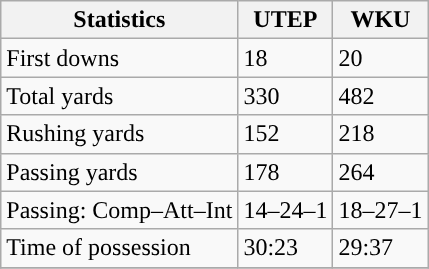<table class="wikitable" style="float: left;">
<tr>
<th>Statistics</th>
<th>UTEP</th>
<th>WKU</th>
</tr>
<tr>
<td>First downs</td>
<td>18</td>
<td>20</td>
</tr>
<tr>
<td>Total yards</td>
<td>330</td>
<td>482</td>
</tr>
<tr>
<td>Rushing yards</td>
<td>152</td>
<td>218</td>
</tr>
<tr>
<td>Passing yards</td>
<td>178</td>
<td>264</td>
</tr>
<tr>
<td>Passing: Comp–Att–Int</td>
<td>14–24–1</td>
<td>18–27–1</td>
</tr>
<tr>
<td>Time of possession</td>
<td>30:23</td>
<td>29:37</td>
</tr>
<tr>
</tr>
</table>
